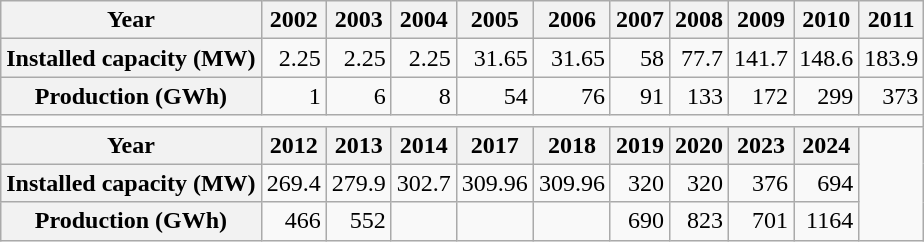<table class="wikitable" style="text-align:right; margin:left">
<tr>
<th>Year</th>
<th>2002</th>
<th>2003</th>
<th>2004</th>
<th>2005</th>
<th>2006</th>
<th>2007</th>
<th>2008</th>
<th>2009</th>
<th>2010</th>
<th>2011</th>
</tr>
<tr>
<th>Installed capacity (MW)</th>
<td>2.25</td>
<td>2.25</td>
<td>2.25</td>
<td>31.65</td>
<td>31.65</td>
<td>58</td>
<td>77.7</td>
<td>141.7</td>
<td>148.6</td>
<td>183.9</td>
</tr>
<tr>
<th>Production (GWh)</th>
<td>1</td>
<td>6</td>
<td>8</td>
<td>54</td>
<td>76</td>
<td>91</td>
<td>133</td>
<td>172</td>
<td>299</td>
<td>373</td>
</tr>
<tr>
<td colspan="11"></td>
</tr>
<tr>
<th>Year</th>
<th>2012</th>
<th>2013</th>
<th>2014</th>
<th>2017</th>
<th>2018</th>
<th>2019</th>
<th>2020</th>
<th>2023</th>
<th>2024</th>
</tr>
<tr>
<th>Installed capacity (MW)</th>
<td>269.4</td>
<td>279.9</td>
<td>302.7</td>
<td>309.96</td>
<td>309.96</td>
<td>320</td>
<td>320</td>
<td>376</td>
<td>694</td>
</tr>
<tr>
<th>Production (GWh)</th>
<td>466</td>
<td>552</td>
<td></td>
<td></td>
<td></td>
<td>690</td>
<td>823</td>
<td>701</td>
<td>1164</td>
</tr>
</table>
